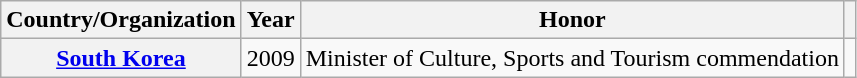<table class="wikitable plainrowheaders sortable">
<tr>
<th scope="col">Country/Organization</th>
<th scope="col">Year</th>
<th scope="col">Honor</th>
<th scope="col" class="unsortable"></th>
</tr>
<tr>
<th scope="row"><a href='#'>South Korea</a></th>
<td>2009</td>
<td>Minister of Culture, Sports and Tourism commendation</td>
<td></td>
</tr>
</table>
